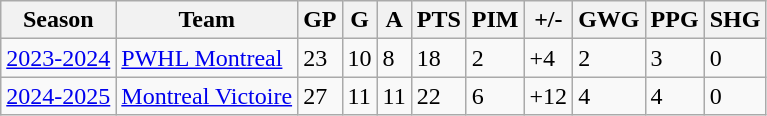<table class="wikitable">
<tr>
<th>Season</th>
<th>Team</th>
<th>GP</th>
<th>G</th>
<th>A</th>
<th>PTS</th>
<th>PIM</th>
<th>+/-</th>
<th>GWG</th>
<th>PPG</th>
<th>SHG</th>
</tr>
<tr>
<td><a href='#'>2023-2024</a></td>
<td><a href='#'>PWHL Montreal</a></td>
<td>23</td>
<td>10</td>
<td>8</td>
<td>18</td>
<td>2</td>
<td>+4</td>
<td>2</td>
<td>3</td>
<td>0</td>
</tr>
<tr>
<td><a href='#'>2024-2025</a></td>
<td><a href='#'>Montreal Victoire </a></td>
<td>27</td>
<td>11</td>
<td>11</td>
<td>22</td>
<td>6</td>
<td>+12</td>
<td>4</td>
<td>4</td>
<td>0</td>
</tr>
</table>
